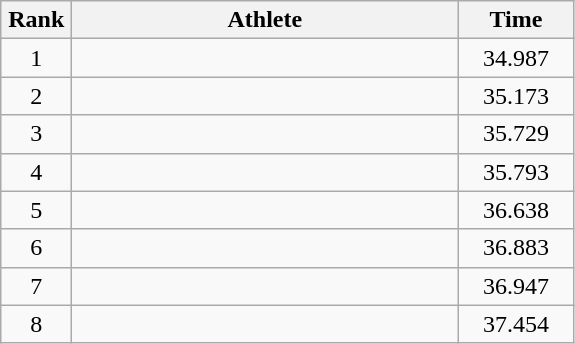<table class=wikitable style="text-align:center">
<tr>
<th width=40>Rank</th>
<th width=250>Athlete</th>
<th width=70>Time</th>
</tr>
<tr>
<td>1</td>
<td align=left></td>
<td>34.987</td>
</tr>
<tr>
<td>2</td>
<td align=left></td>
<td>35.173</td>
</tr>
<tr>
<td>3</td>
<td align=left></td>
<td>35.729</td>
</tr>
<tr>
<td>4</td>
<td align=left></td>
<td>35.793</td>
</tr>
<tr>
<td>5</td>
<td align=left></td>
<td>36.638</td>
</tr>
<tr>
<td>6</td>
<td align=left></td>
<td>36.883</td>
</tr>
<tr>
<td>7</td>
<td align=left></td>
<td>36.947</td>
</tr>
<tr>
<td>8</td>
<td align=left></td>
<td>37.454</td>
</tr>
</table>
